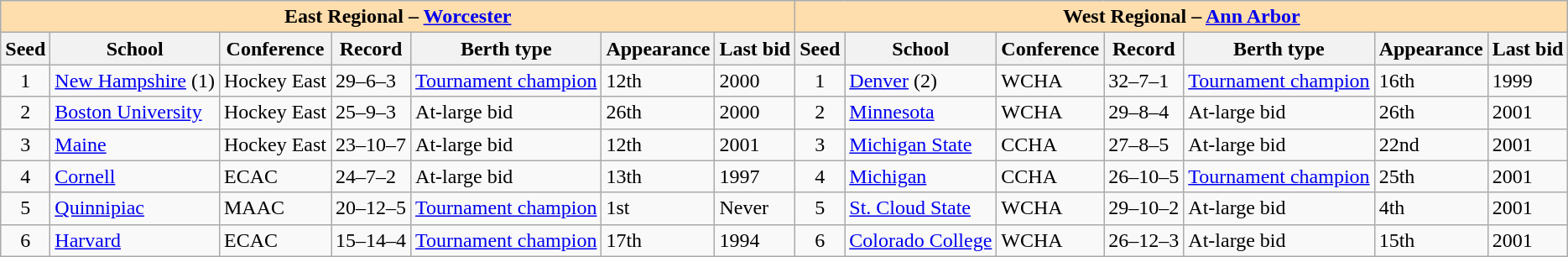<table class="wikitable">
<tr>
<th colspan="7" style="background:#ffdead;">East Regional – <a href='#'>Worcester</a></th>
<th colspan="7" style="background:#ffdead;">West Regional – <a href='#'>Ann Arbor</a></th>
</tr>
<tr>
<th>Seed</th>
<th>School</th>
<th>Conference</th>
<th>Record</th>
<th>Berth type</th>
<th>Appearance</th>
<th>Last bid</th>
<th>Seed</th>
<th>School</th>
<th>Conference</th>
<th>Record</th>
<th>Berth type</th>
<th>Appearance</th>
<th>Last bid</th>
</tr>
<tr>
<td align=center>1</td>
<td><a href='#'>New Hampshire</a> (1)</td>
<td>Hockey East</td>
<td>29–6–3</td>
<td><a href='#'>Tournament champion</a></td>
<td>12th</td>
<td>2000</td>
<td align=center>1</td>
<td><a href='#'>Denver</a> (2)</td>
<td>WCHA</td>
<td>32–7–1</td>
<td><a href='#'>Tournament champion</a></td>
<td>16th</td>
<td>1999</td>
</tr>
<tr>
<td align=center>2</td>
<td><a href='#'>Boston University</a></td>
<td>Hockey East</td>
<td>25–9–3</td>
<td>At-large bid</td>
<td>26th</td>
<td>2000</td>
<td align=center>2</td>
<td><a href='#'>Minnesota</a></td>
<td>WCHA</td>
<td>29–8–4</td>
<td>At-large bid</td>
<td>26th</td>
<td>2001</td>
</tr>
<tr>
<td align=center>3</td>
<td><a href='#'>Maine</a></td>
<td>Hockey East</td>
<td>23–10–7</td>
<td>At-large bid</td>
<td>12th</td>
<td>2001</td>
<td align=center>3</td>
<td><a href='#'>Michigan State</a></td>
<td>CCHA</td>
<td>27–8–5</td>
<td>At-large bid</td>
<td>22nd</td>
<td>2001</td>
</tr>
<tr>
<td align=center>4</td>
<td><a href='#'>Cornell</a></td>
<td>ECAC</td>
<td>24–7–2</td>
<td>At-large bid</td>
<td>13th</td>
<td>1997</td>
<td align=center>4</td>
<td><a href='#'>Michigan</a></td>
<td>CCHA</td>
<td>26–10–5</td>
<td><a href='#'>Tournament champion</a></td>
<td>25th</td>
<td>2001</td>
</tr>
<tr>
<td align=center>5</td>
<td><a href='#'>Quinnipiac</a></td>
<td>MAAC</td>
<td>20–12–5</td>
<td><a href='#'>Tournament champion</a></td>
<td>1st</td>
<td>Never</td>
<td align=center>5</td>
<td><a href='#'>St. Cloud State</a></td>
<td>WCHA</td>
<td>29–10–2</td>
<td>At-large bid</td>
<td>4th</td>
<td>2001</td>
</tr>
<tr>
<td align=center>6</td>
<td><a href='#'>Harvard</a></td>
<td>ECAC</td>
<td>15–14–4</td>
<td><a href='#'>Tournament champion</a></td>
<td>17th</td>
<td>1994</td>
<td align=center>6</td>
<td><a href='#'>Colorado College</a></td>
<td>WCHA</td>
<td>26–12–3</td>
<td>At-large bid</td>
<td>15th</td>
<td>2001</td>
</tr>
</table>
